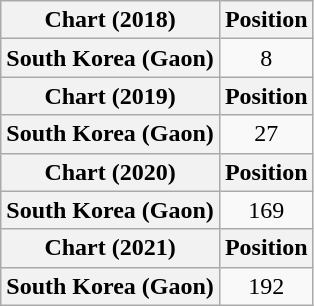<table class="wikitable plainrowheaders" style="text-align:center;">
<tr>
<th>Chart (2018)</th>
<th>Position</th>
</tr>
<tr>
<th scope="row">South Korea (Gaon)</th>
<td>8</td>
</tr>
<tr>
<th>Chart (2019)</th>
<th>Position</th>
</tr>
<tr>
<th scope="row">South Korea (Gaon)</th>
<td>27</td>
</tr>
<tr>
<th>Chart (2020)</th>
<th>Position</th>
</tr>
<tr>
<th scope="row">South Korea (Gaon)</th>
<td>169</td>
</tr>
<tr>
<th>Chart (2021)</th>
<th>Position</th>
</tr>
<tr>
<th scope="row">South Korea (Gaon)</th>
<td>192</td>
</tr>
</table>
